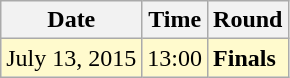<table class="wikitable">
<tr>
<th>Date</th>
<th>Time</th>
<th>Round</th>
</tr>
<tr style=background:lemonchiffon>
<td>July 13, 2015</td>
<td>13:00</td>
<td><strong>Finals</strong></td>
</tr>
</table>
